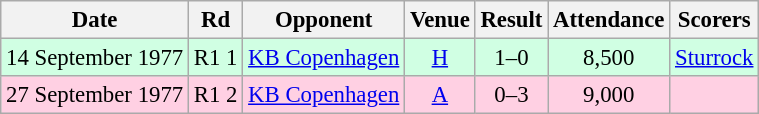<table class="wikitable sortable" style="font-size:95%; text-align:center">
<tr>
<th>Date</th>
<th>Rd</th>
<th>Opponent</th>
<th>Venue</th>
<th>Result</th>
<th>Attendance</th>
<th>Scorers</th>
</tr>
<tr bgcolor = "#d0ffe3">
<td>14 September 1977</td>
<td>R1 1</td>
<td> <a href='#'>KB Copenhagen</a></td>
<td><a href='#'>H</a></td>
<td>1–0</td>
<td>8,500</td>
<td><a href='#'>Sturrock</a></td>
</tr>
<tr bgcolor = "#ffd0e3">
<td>27 September 1977</td>
<td>R1 2</td>
<td> <a href='#'>KB Copenhagen</a></td>
<td><a href='#'>A</a></td>
<td>0–3</td>
<td>9,000</td>
<td></td>
</tr>
</table>
